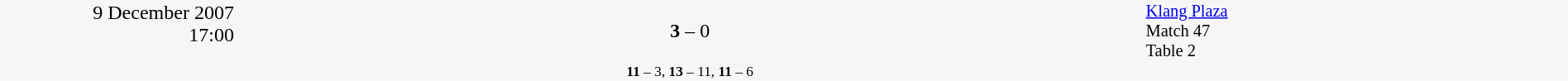<table style="width:100%; background:#f6f6f6;" cellspacing="0">
<tr>
<td rowspan="2" width="15%" style="text-align:right; vertical-align:top;">9 December 2007<br>17:00<br></td>
<td width="25%" style="text-align:right"><strong></strong></td>
<td width="8%" style="text-align:center"><strong>3</strong> – 0</td>
<td width="25%"></td>
<td width="27%" style="font-size:85%; vertical-align:top;"><a href='#'>Klang Plaza</a><br>Match 47<br>Table 2</td>
</tr>
<tr width="58%" style="font-size:85%;vertical-align:top;"|>
<td colspan="3" style="font-size:85%; text-align:center; vertical-align:top;"><strong>11</strong> – 3, <strong>13</strong> – 11, <strong>11</strong> – 6</td>
</tr>
</table>
